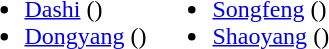<table>
<tr>
<td valign="top"><br><ul><li><a href='#'>Dashi</a> ()</li><li><a href='#'>Dongyang</a> ()</li></ul></td>
<td valign="top"><br><ul><li><a href='#'>Songfeng</a> ()</li><li><a href='#'>Shaoyang</a> ()</li></ul></td>
</tr>
</table>
